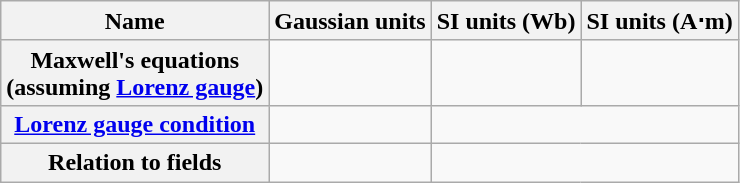<table class="wikitable">
<tr>
<th>Name</th>
<th>Gaussian units</th>
<th>SI units (Wb)</th>
<th>SI units (A⋅m)</th>
</tr>
<tr>
<th>Maxwell's equations <br> (assuming <a href='#'>Lorenz gauge</a>)</th>
<td></td>
<td></td>
<td></td>
</tr>
<tr>
<th><a href='#'>Lorenz gauge condition</a></th>
<td></td>
<td colspan="2"></td>
</tr>
<tr>
<th>Relation to fields</th>
<td></td>
<td colspan="2"></td>
</tr>
</table>
